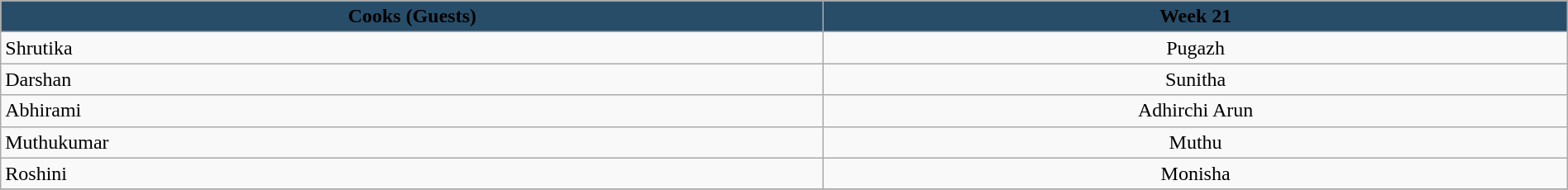<table class="wikitable sortable plainrowheaders" width="100%" textcolor:"#000;">
<tr>
<th scope="col" style ="background: #284D68;"style="background: #284D68 ;color:white"><strong>Cooks (Guests)</strong></th>
<th scope="col" style ="background: #284D68;"style="background: #284D68 ;color:white">Week 21</th>
</tr>
<tr>
<td>Shrutika</td>
<td style="text-align:center;">Pugazh</td>
</tr>
<tr>
<td>Darshan</td>
<td style="text-align:center;">Sunitha</td>
</tr>
<tr>
<td>Abhirami</td>
<td style="text-align:center;">Adhirchi Arun</td>
</tr>
<tr>
<td>Muthukumar</td>
<td style="text-align:center;">Muthu</td>
</tr>
<tr>
<td>Roshini</td>
<td style="text-align:center;">Monisha</td>
</tr>
<tr>
</tr>
</table>
